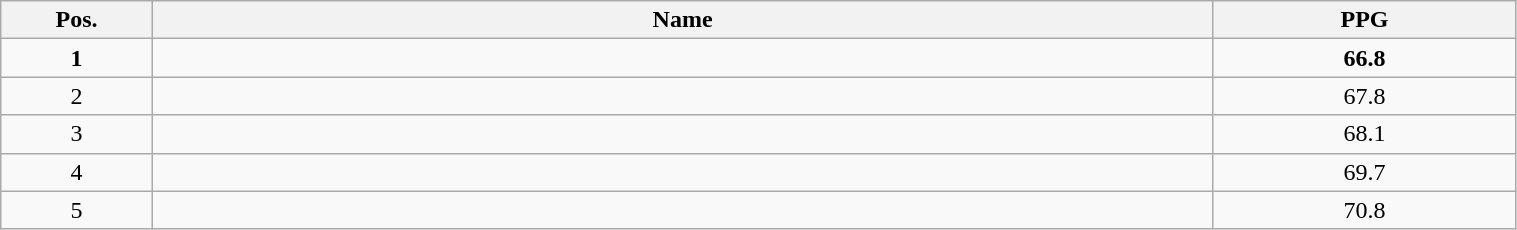<table class=wikitable width="80%">
<tr>
<th width="10%">Pos.</th>
<th width="70%">Name</th>
<th width="20%">PPG</th>
</tr>
<tr>
<td align=center><strong>1</strong></td>
<td><strong></strong></td>
<td align=center><strong>66.8</strong></td>
</tr>
<tr>
<td align=center>2</td>
<td></td>
<td align=center>67.8</td>
</tr>
<tr>
<td align=center>3</td>
<td></td>
<td align=center>68.1</td>
</tr>
<tr>
<td align=center>4</td>
<td></td>
<td align=center>69.7</td>
</tr>
<tr>
<td align=center>5</td>
<td></td>
<td align=center>70.8</td>
</tr>
</table>
